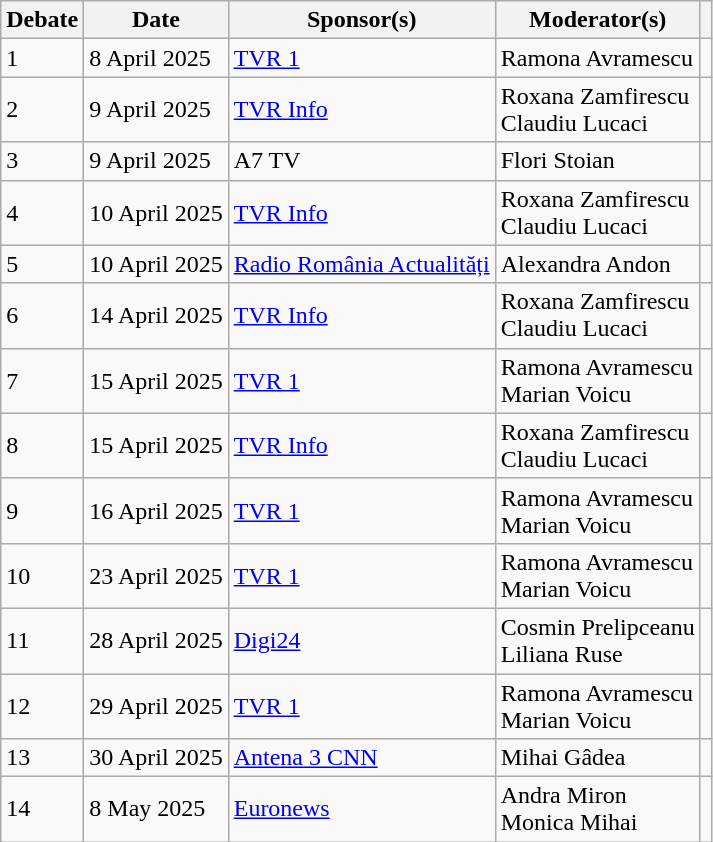<table class="wikitable sortable">
<tr>
<th>Debate</th>
<th>Date</th>
<th>Sponsor(s)</th>
<th>Moderator(s)</th>
<th class="unsortable"></th>
</tr>
<tr>
<td>1</td>
<td>8 April 2025</td>
<td><a href='#'>TVR 1</a></td>
<td>Ramona Avramescu</td>
<td></td>
</tr>
<tr>
<td>2</td>
<td>9 April 2025</td>
<td><a href='#'>TVR Info</a></td>
<td>Roxana Zamfirescu<br>Claudiu Lucaci</td>
<td></td>
</tr>
<tr>
<td>3</td>
<td>9 April 2025</td>
<td>A7 TV</td>
<td>Flori Stoian</td>
<td></td>
</tr>
<tr>
<td>4</td>
<td>10 April 2025</td>
<td><a href='#'>TVR Info</a></td>
<td>Roxana Zamfirescu<br>Claudiu Lucaci</td>
<td></td>
</tr>
<tr>
<td>5</td>
<td>10 April 2025</td>
<td><a href='#'>Radio România Actualități</a></td>
<td>Alexandra Andon</td>
<td></td>
</tr>
<tr>
<td>6</td>
<td>14 April 2025</td>
<td><a href='#'>TVR Info</a></td>
<td>Roxana Zamfirescu<br>Claudiu Lucaci</td>
<td></td>
</tr>
<tr>
<td>7</td>
<td>15 April 2025</td>
<td><a href='#'>TVR 1</a></td>
<td>Ramona Avramescu<br>Marian Voicu</td>
<td></td>
</tr>
<tr>
<td>8</td>
<td>15 April 2025</td>
<td><a href='#'>TVR Info</a></td>
<td>Roxana Zamfirescu<br>Claudiu Lucaci</td>
<td></td>
</tr>
<tr>
<td>9</td>
<td>16 April 2025</td>
<td><a href='#'>TVR 1</a></td>
<td>Ramona Avramescu<br>Marian Voicu</td>
<td></td>
</tr>
<tr>
<td>10</td>
<td>23 April 2025</td>
<td><a href='#'>TVR 1</a></td>
<td>Ramona Avramescu<br>Marian Voicu</td>
<td></td>
</tr>
<tr>
<td>11</td>
<td>28 April 2025</td>
<td><a href='#'>Digi24</a></td>
<td>Cosmin Prelipceanu<br>Liliana Ruse</td>
<td></td>
</tr>
<tr>
<td>12</td>
<td>29 April 2025</td>
<td><a href='#'>TVR 1</a></td>
<td>Ramona Avramescu<br>Marian Voicu</td>
<td></td>
</tr>
<tr>
<td>13</td>
<td>30 April 2025</td>
<td><a href='#'>Antena 3 CNN</a></td>
<td>Mihai Gâdea</td>
<td></td>
</tr>
<tr>
<td>14</td>
<td>8 May 2025</td>
<td><a href='#'>Euronews</a></td>
<td>Andra Miron<br>Monica Mihai</td>
<td></td>
</tr>
</table>
